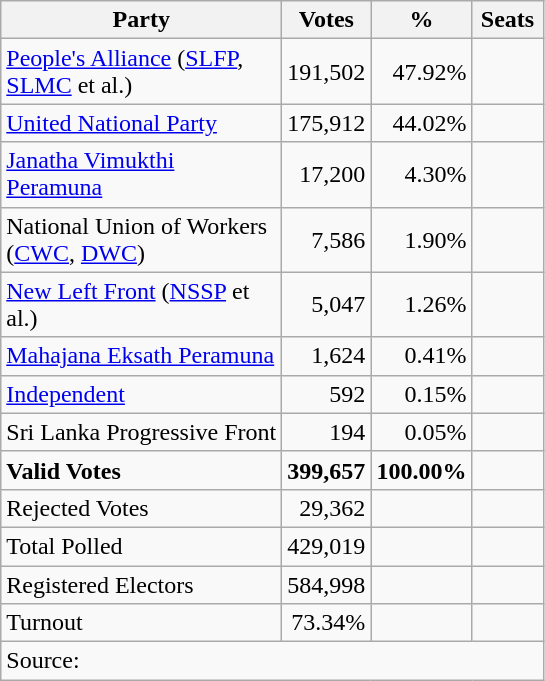<table class="wikitable" border="1" style="text-align:right;">
<tr>
<th align=left width="180">Party</th>
<th align=center width="50">Votes</th>
<th align=center width="50">%</th>
<th align=center width="40">Seats</th>
</tr>
<tr>
<td align=left><a href='#'>People's Alliance</a> (<a href='#'>SLFP</a>, <a href='#'>SLMC</a> et al.)</td>
<td>191,502</td>
<td>47.92%</td>
<td></td>
</tr>
<tr>
<td align=left><a href='#'>United National Party</a></td>
<td>175,912</td>
<td>44.02%</td>
<td></td>
</tr>
<tr>
<td align=left><a href='#'>Janatha Vimukthi Peramuna</a></td>
<td>17,200</td>
<td>4.30%</td>
<td></td>
</tr>
<tr>
<td align=left>National Union of Workers (<a href='#'>CWC</a>, <a href='#'>DWC</a>)</td>
<td>7,586</td>
<td>1.90%</td>
<td></td>
</tr>
<tr>
<td align=left><a href='#'>New Left Front</a> (<a href='#'>NSSP</a> et al.)</td>
<td>5,047</td>
<td>1.26%</td>
<td></td>
</tr>
<tr>
<td align=left><a href='#'>Mahajana Eksath Peramuna</a></td>
<td>1,624</td>
<td>0.41%</td>
<td></td>
</tr>
<tr>
<td align=left><a href='#'>Independent</a></td>
<td>592</td>
<td>0.15%</td>
<td></td>
</tr>
<tr>
<td align=left>Sri Lanka Progressive Front</td>
<td>194</td>
<td>0.05%</td>
<td></td>
</tr>
<tr>
<td align=left><strong>Valid Votes</strong></td>
<td><strong>399,657</strong></td>
<td><strong>100.00%</strong></td>
<td></td>
</tr>
<tr>
<td align=left>Rejected Votes</td>
<td>29,362</td>
<td></td>
<td></td>
</tr>
<tr>
<td align=left>Total Polled</td>
<td>429,019</td>
<td></td>
<td></td>
</tr>
<tr>
<td align=left>Registered Electors</td>
<td>584,998</td>
<td></td>
<td></td>
</tr>
<tr>
<td align=left>Turnout</td>
<td>73.34%</td>
<td></td>
<td></td>
</tr>
<tr>
<td align=left colspan=4>Source:</td>
</tr>
</table>
